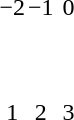<table align="center" border=0 cellpadding=0>
<tr valign="center">
<td></td>
<td align="center">    </td>
<td align="center">    </td>
<td align="center">    </td>
<td></td>
</tr>
<tr valign="top" style="height:3em">
<td></td>
<td align="center">−2</td>
<td align="center">−1</td>
<td align="center">0</td>
<td></td>
</tr>
<tr valign="center">
<td></td>
<td align="center">    </td>
<td align="center">    </td>
<td align="center">    </td>
<td></td>
</tr>
<tr valign="top">
<td></td>
<td align="center">1</td>
<td align="center">2</td>
<td align="center">3</td>
<td></td>
</tr>
</table>
